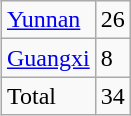<table class="wikitable" style="float: right; margin:0 1em 0.5em 1em;">
<tr>
<td><a href='#'>Yunnan</a></td>
<td>26</td>
</tr>
<tr>
<td><a href='#'>Guangxi</a></td>
<td>8</td>
</tr>
<tr>
<td>Total</td>
<td>34</td>
</tr>
</table>
